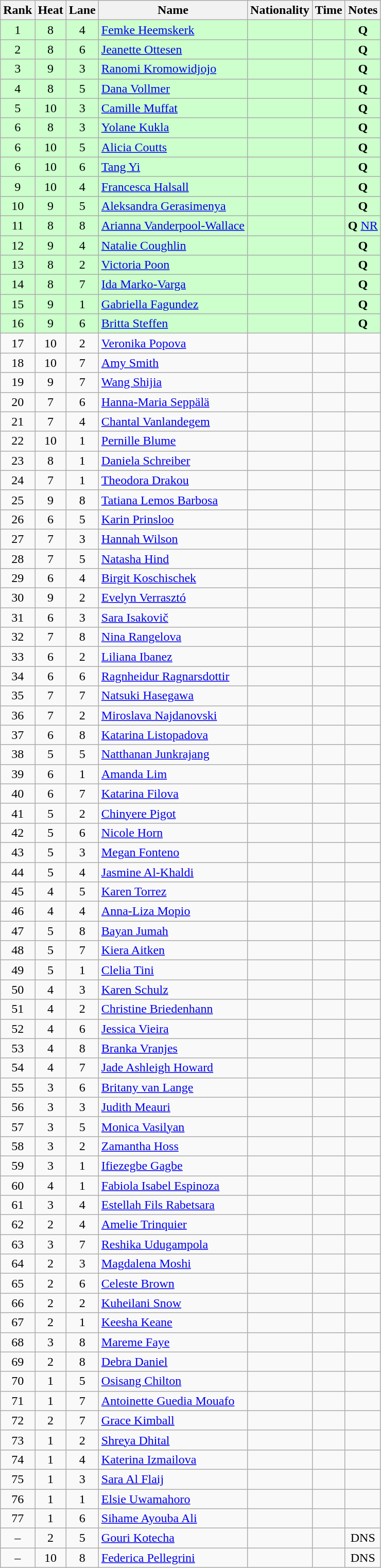<table class="wikitable sortable" style="text-align:center">
<tr>
<th>Rank</th>
<th>Heat</th>
<th>Lane</th>
<th>Name</th>
<th>Nationality</th>
<th>Time</th>
<th>Notes</th>
</tr>
<tr bgcolor=ccffcc>
<td>1</td>
<td>8</td>
<td>4</td>
<td align=left><a href='#'>Femke Heemskerk</a></td>
<td align=left></td>
<td></td>
<td><strong>Q</strong></td>
</tr>
<tr bgcolor=ccffcc>
<td>2</td>
<td>8</td>
<td>6</td>
<td align=left><a href='#'>Jeanette Ottesen</a></td>
<td align=left></td>
<td></td>
<td><strong>Q</strong></td>
</tr>
<tr bgcolor=ccffcc>
<td>3</td>
<td>9</td>
<td>3</td>
<td align=left><a href='#'>Ranomi Kromowidjojo</a></td>
<td align=left></td>
<td></td>
<td><strong>Q</strong></td>
</tr>
<tr bgcolor=ccffcc>
<td>4</td>
<td>8</td>
<td>5</td>
<td align=left><a href='#'>Dana Vollmer</a></td>
<td align=left></td>
<td></td>
<td><strong>Q</strong></td>
</tr>
<tr bgcolor=ccffcc>
<td>5</td>
<td>10</td>
<td>3</td>
<td align=left><a href='#'>Camille Muffat</a></td>
<td align=left></td>
<td></td>
<td><strong>Q</strong></td>
</tr>
<tr bgcolor=ccffcc>
<td>6</td>
<td>8</td>
<td>3</td>
<td align=left><a href='#'>Yolane Kukla</a></td>
<td align=left></td>
<td></td>
<td><strong>Q</strong></td>
</tr>
<tr bgcolor=ccffcc>
<td>6</td>
<td>10</td>
<td>5</td>
<td align=left><a href='#'>Alicia Coutts</a></td>
<td align=left></td>
<td></td>
<td><strong>Q</strong></td>
</tr>
<tr bgcolor=ccffcc>
<td>6</td>
<td>10</td>
<td>6</td>
<td align=left><a href='#'>Tang Yi</a></td>
<td align=left></td>
<td></td>
<td><strong>Q</strong></td>
</tr>
<tr bgcolor=ccffcc>
<td>9</td>
<td>10</td>
<td>4</td>
<td align=left><a href='#'>Francesca Halsall</a></td>
<td align=left></td>
<td></td>
<td><strong>Q</strong></td>
</tr>
<tr bgcolor=ccffcc>
<td>10</td>
<td>9</td>
<td>5</td>
<td align=left><a href='#'>Aleksandra Gerasimenya</a></td>
<td align=left></td>
<td></td>
<td><strong>Q</strong></td>
</tr>
<tr bgcolor=ccffcc>
<td>11</td>
<td>8</td>
<td>8</td>
<td align=left><a href='#'>Arianna Vanderpool-Wallace</a></td>
<td align=left></td>
<td></td>
<td><strong>Q</strong> <a href='#'>NR</a></td>
</tr>
<tr bgcolor=ccffcc>
<td>12</td>
<td>9</td>
<td>4</td>
<td align=left><a href='#'>Natalie Coughlin</a></td>
<td align=left></td>
<td></td>
<td><strong>Q</strong></td>
</tr>
<tr bgcolor=ccffcc>
<td>13</td>
<td>8</td>
<td>2</td>
<td align=left><a href='#'>Victoria Poon</a></td>
<td align=left></td>
<td></td>
<td><strong>Q</strong></td>
</tr>
<tr bgcolor=ccffcc>
<td>14</td>
<td>8</td>
<td>7</td>
<td align=left><a href='#'>Ida Marko-Varga</a></td>
<td align=left></td>
<td></td>
<td><strong>Q</strong></td>
</tr>
<tr bgcolor=ccffcc>
<td>15</td>
<td>9</td>
<td>1</td>
<td align=left><a href='#'>Gabriella Fagundez</a></td>
<td align=left></td>
<td></td>
<td><strong>Q</strong></td>
</tr>
<tr bgcolor=ccffcc>
<td>16</td>
<td>9</td>
<td>6</td>
<td align=left><a href='#'>Britta Steffen</a></td>
<td align=left></td>
<td></td>
<td><strong>Q</strong></td>
</tr>
<tr>
<td>17</td>
<td>10</td>
<td>2</td>
<td align=left><a href='#'>Veronika Popova</a></td>
<td align=left></td>
<td></td>
<td></td>
</tr>
<tr>
<td>18</td>
<td>10</td>
<td>7</td>
<td align=left><a href='#'>Amy Smith</a></td>
<td align=left></td>
<td></td>
<td></td>
</tr>
<tr>
<td>19</td>
<td>9</td>
<td>7</td>
<td align=left><a href='#'>Wang Shijia</a></td>
<td align=left></td>
<td></td>
<td></td>
</tr>
<tr>
<td>20</td>
<td>7</td>
<td>6</td>
<td align=left><a href='#'>Hanna-Maria Seppälä</a></td>
<td align=left></td>
<td></td>
<td></td>
</tr>
<tr>
<td>21</td>
<td>7</td>
<td>4</td>
<td align=left><a href='#'>Chantal Vanlandegem</a></td>
<td align=left></td>
<td></td>
<td></td>
</tr>
<tr>
<td>22</td>
<td>10</td>
<td>1</td>
<td align=left><a href='#'>Pernille Blume</a></td>
<td align=left></td>
<td></td>
<td></td>
</tr>
<tr>
<td>23</td>
<td>8</td>
<td>1</td>
<td align=left><a href='#'>Daniela Schreiber</a></td>
<td align=left></td>
<td></td>
<td></td>
</tr>
<tr>
<td>24</td>
<td>7</td>
<td>1</td>
<td align=left><a href='#'>Theodora Drakou</a></td>
<td align=left></td>
<td></td>
<td></td>
</tr>
<tr>
<td>25</td>
<td>9</td>
<td>8</td>
<td align=left><a href='#'>Tatiana Lemos Barbosa</a></td>
<td align=left></td>
<td></td>
<td></td>
</tr>
<tr>
<td>26</td>
<td>6</td>
<td>5</td>
<td align=left><a href='#'>Karin Prinsloo</a></td>
<td align=left></td>
<td></td>
<td></td>
</tr>
<tr>
<td>27</td>
<td>7</td>
<td>3</td>
<td align=left><a href='#'>Hannah Wilson</a></td>
<td align=left></td>
<td></td>
<td></td>
</tr>
<tr>
<td>28</td>
<td>7</td>
<td>5</td>
<td align=left><a href='#'>Natasha Hind</a></td>
<td align=left></td>
<td></td>
<td></td>
</tr>
<tr>
<td>29</td>
<td>6</td>
<td>4</td>
<td align=left><a href='#'>Birgit Koschischek</a></td>
<td align=left></td>
<td></td>
<td></td>
</tr>
<tr>
<td>30</td>
<td>9</td>
<td>2</td>
<td align=left><a href='#'>Evelyn Verrasztó</a></td>
<td align=left></td>
<td></td>
<td></td>
</tr>
<tr>
<td>31</td>
<td>6</td>
<td>3</td>
<td align=left><a href='#'>Sara Isakovič</a></td>
<td align=left></td>
<td></td>
<td></td>
</tr>
<tr>
<td>32</td>
<td>7</td>
<td>8</td>
<td align=left><a href='#'>Nina Rangelova</a></td>
<td align=left></td>
<td></td>
<td></td>
</tr>
<tr>
<td>33</td>
<td>6</td>
<td>2</td>
<td align=left><a href='#'>Liliana Ibanez</a></td>
<td align=left></td>
<td></td>
<td></td>
</tr>
<tr>
<td>34</td>
<td>6</td>
<td>6</td>
<td align=left><a href='#'>Ragnheidur Ragnarsdottir</a></td>
<td align=left></td>
<td></td>
<td></td>
</tr>
<tr>
<td>35</td>
<td>7</td>
<td>7</td>
<td align=left><a href='#'>Natsuki Hasegawa</a></td>
<td align=left></td>
<td></td>
<td></td>
</tr>
<tr>
<td>36</td>
<td>7</td>
<td>2</td>
<td align=left><a href='#'>Miroslava Najdanovski</a></td>
<td align=left></td>
<td></td>
<td></td>
</tr>
<tr>
<td>37</td>
<td>6</td>
<td>8</td>
<td align=left><a href='#'>Katarina Listopadova</a></td>
<td align=left></td>
<td></td>
<td></td>
</tr>
<tr>
<td>38</td>
<td>5</td>
<td>5</td>
<td align=left><a href='#'>Natthanan Junkrajang</a></td>
<td align=left></td>
<td></td>
<td></td>
</tr>
<tr>
<td>39</td>
<td>6</td>
<td>1</td>
<td align=left><a href='#'>Amanda Lim</a></td>
<td align=left></td>
<td></td>
<td></td>
</tr>
<tr>
<td>40</td>
<td>6</td>
<td>7</td>
<td align=left><a href='#'>Katarina Filova</a></td>
<td align=left></td>
<td></td>
<td></td>
</tr>
<tr>
<td>41</td>
<td>5</td>
<td>2</td>
<td align=left><a href='#'>Chinyere Pigot</a></td>
<td align=left></td>
<td></td>
<td></td>
</tr>
<tr>
<td>42</td>
<td>5</td>
<td>6</td>
<td align=left><a href='#'>Nicole Horn</a></td>
<td align=left></td>
<td></td>
<td></td>
</tr>
<tr>
<td>43</td>
<td>5</td>
<td>3</td>
<td align=left><a href='#'>Megan Fonteno</a></td>
<td align=left></td>
<td></td>
<td></td>
</tr>
<tr>
<td>44</td>
<td>5</td>
<td>4</td>
<td align=left><a href='#'>Jasmine Al-Khaldi</a></td>
<td align=left></td>
<td></td>
<td></td>
</tr>
<tr>
<td>45</td>
<td>4</td>
<td>5</td>
<td align=left><a href='#'>Karen Torrez</a></td>
<td align=left></td>
<td></td>
<td></td>
</tr>
<tr>
<td>46</td>
<td>4</td>
<td>4</td>
<td align=left><a href='#'>Anna-Liza Mopio</a></td>
<td align=left></td>
<td></td>
<td></td>
</tr>
<tr>
<td>47</td>
<td>5</td>
<td>8</td>
<td align=left><a href='#'>Bayan Jumah</a></td>
<td align=left></td>
<td></td>
<td></td>
</tr>
<tr>
<td>48</td>
<td>5</td>
<td>7</td>
<td align=left><a href='#'>Kiera Aitken</a></td>
<td align=left></td>
<td></td>
<td></td>
</tr>
<tr>
<td>49</td>
<td>5</td>
<td>1</td>
<td align=left><a href='#'>Clelia Tini</a></td>
<td align=left></td>
<td></td>
<td></td>
</tr>
<tr>
<td>50</td>
<td>4</td>
<td>3</td>
<td align=left><a href='#'>Karen Schulz</a></td>
<td align=left></td>
<td></td>
<td></td>
</tr>
<tr>
<td>51</td>
<td>4</td>
<td>2</td>
<td align=left><a href='#'>Christine Briedenhann</a></td>
<td align=left></td>
<td></td>
<td></td>
</tr>
<tr>
<td>52</td>
<td>4</td>
<td>6</td>
<td align=left><a href='#'>Jessica Vieira</a></td>
<td align=left></td>
<td></td>
<td></td>
</tr>
<tr>
<td>53</td>
<td>4</td>
<td>8</td>
<td align=left><a href='#'>Branka Vranjes</a></td>
<td align=left></td>
<td></td>
<td></td>
</tr>
<tr>
<td>54</td>
<td>4</td>
<td>7</td>
<td align=left><a href='#'>Jade Ashleigh Howard</a></td>
<td align=left></td>
<td></td>
<td></td>
</tr>
<tr>
<td>55</td>
<td>3</td>
<td>6</td>
<td align=left><a href='#'>Britany van Lange</a></td>
<td align=left></td>
<td></td>
<td></td>
</tr>
<tr>
<td>56</td>
<td>3</td>
<td>3</td>
<td align=left><a href='#'>Judith Meauri</a></td>
<td align=left></td>
<td></td>
<td></td>
</tr>
<tr>
<td>57</td>
<td>3</td>
<td>5</td>
<td align=left><a href='#'>Monica Vasilyan</a></td>
<td align=left></td>
<td></td>
<td></td>
</tr>
<tr>
<td>58</td>
<td>3</td>
<td>2</td>
<td align=left><a href='#'>Zamantha Hoss</a></td>
<td align=left></td>
<td></td>
<td></td>
</tr>
<tr>
<td>59</td>
<td>3</td>
<td>1</td>
<td align=left><a href='#'>Ifiezegbe Gagbe</a></td>
<td align=left></td>
<td></td>
<td></td>
</tr>
<tr>
<td>60</td>
<td>4</td>
<td>1</td>
<td align=left><a href='#'>Fabiola Isabel Espinoza</a></td>
<td align=left></td>
<td></td>
<td></td>
</tr>
<tr>
<td>61</td>
<td>3</td>
<td>4</td>
<td align=left><a href='#'>Estellah Fils Rabetsara</a></td>
<td align=left></td>
<td></td>
<td></td>
</tr>
<tr>
<td>62</td>
<td>2</td>
<td>4</td>
<td align=left><a href='#'>Amelie Trinquier</a></td>
<td align=left></td>
<td></td>
<td></td>
</tr>
<tr>
<td>63</td>
<td>3</td>
<td>7</td>
<td align=left><a href='#'>Reshika Udugampola</a></td>
<td align=left></td>
<td></td>
<td></td>
</tr>
<tr>
<td>64</td>
<td>2</td>
<td>3</td>
<td align=left><a href='#'>Magdalena Moshi</a></td>
<td align=left></td>
<td></td>
<td></td>
</tr>
<tr>
<td>65</td>
<td>2</td>
<td>6</td>
<td align=left><a href='#'>Celeste Brown</a></td>
<td align=left></td>
<td></td>
<td></td>
</tr>
<tr>
<td>66</td>
<td>2</td>
<td>2</td>
<td align=left><a href='#'>Kuheilani Snow</a></td>
<td align=left></td>
<td></td>
<td></td>
</tr>
<tr>
<td>67</td>
<td>2</td>
<td>1</td>
<td align=left><a href='#'>Keesha Keane</a></td>
<td align=left></td>
<td></td>
<td></td>
</tr>
<tr>
<td>68</td>
<td>3</td>
<td>8</td>
<td align=left><a href='#'>Mareme Faye</a></td>
<td align=left></td>
<td></td>
<td></td>
</tr>
<tr>
<td>69</td>
<td>2</td>
<td>8</td>
<td align=left><a href='#'>Debra Daniel</a></td>
<td align=left></td>
<td></td>
<td></td>
</tr>
<tr>
<td>70</td>
<td>1</td>
<td>5</td>
<td align=left><a href='#'>Osisang Chilton</a></td>
<td align=left></td>
<td></td>
<td></td>
</tr>
<tr>
<td>71</td>
<td>1</td>
<td>7</td>
<td align=left><a href='#'>Antoinette Guedia Mouafo</a></td>
<td align=left></td>
<td></td>
<td></td>
</tr>
<tr>
<td>72</td>
<td>2</td>
<td>7</td>
<td align=left><a href='#'>Grace Kimball</a></td>
<td align=left></td>
<td></td>
<td></td>
</tr>
<tr>
<td>73</td>
<td>1</td>
<td>2</td>
<td align=left><a href='#'>Shreya Dhital</a></td>
<td align=left></td>
<td></td>
<td></td>
</tr>
<tr>
<td>74</td>
<td>1</td>
<td>4</td>
<td align=left><a href='#'>Katerina Izmailova</a></td>
<td align=left></td>
<td></td>
<td></td>
</tr>
<tr>
<td>75</td>
<td>1</td>
<td>3</td>
<td align=left><a href='#'>Sara Al Flaij</a></td>
<td align=left></td>
<td></td>
<td></td>
</tr>
<tr>
<td>76</td>
<td>1</td>
<td>1</td>
<td align=left><a href='#'>Elsie Uwamahoro</a></td>
<td align=left></td>
<td></td>
<td></td>
</tr>
<tr>
<td>77</td>
<td>1</td>
<td>6</td>
<td align=left><a href='#'>Sihame Ayouba Ali</a></td>
<td align=left></td>
<td></td>
<td></td>
</tr>
<tr>
<td>–</td>
<td>2</td>
<td>5</td>
<td align=left><a href='#'>Gouri Kotecha</a></td>
<td align=left></td>
<td></td>
<td>DNS</td>
</tr>
<tr>
<td>–</td>
<td>10</td>
<td>8</td>
<td align=left><a href='#'>Federica Pellegrini</a></td>
<td align=left></td>
<td></td>
<td>DNS</td>
</tr>
</table>
